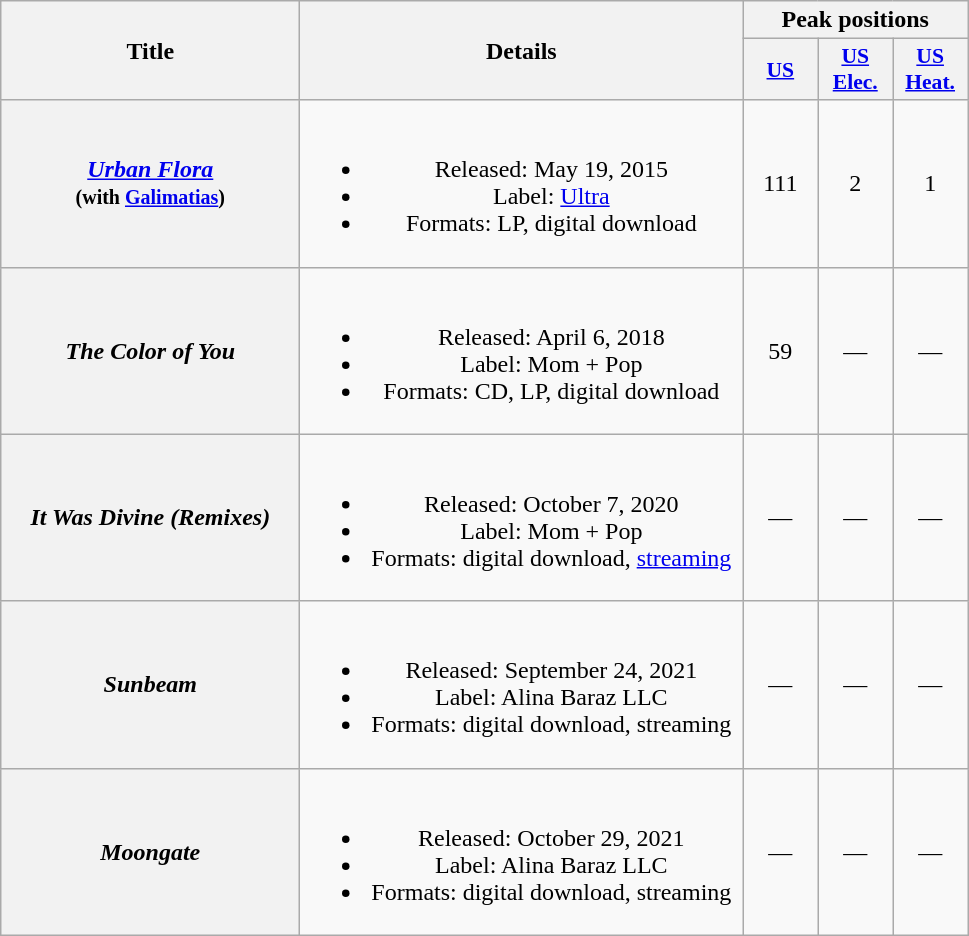<table class="wikitable plainrowheaders" style="text-align:center;">
<tr>
<th scope="col" rowspan="2" style="width:12em;">Title</th>
<th scope="col" rowspan="2" style="width:18em;">Details</th>
<th scope="col" colspan="4">Peak positions</th>
</tr>
<tr>
<th scope="col" style="width:3em;font-size:90%;"><a href='#'>US</a><br></th>
<th scope="col" style="width:3em;font-size:90%;"><a href='#'>US<br>Elec.</a><br></th>
<th scope="col" style="width:3em;font-size:90%;"><a href='#'>US<br>Heat.</a><br></th>
</tr>
<tr>
<th scope="row"><em><a href='#'>Urban Flora</a></em><br><small>(with <a href='#'>Galimatias</a>)</small></th>
<td><br><ul><li>Released: May 19, 2015</li><li>Label: <a href='#'>Ultra</a></li><li>Formats: LP, digital download</li></ul></td>
<td>111</td>
<td>2</td>
<td>1</td>
</tr>
<tr>
<th scope="row"><em>The Color of You</em></th>
<td><br><ul><li>Released: April 6, 2018</li><li>Label: Mom + Pop</li><li>Formats: CD, LP, digital download</li></ul></td>
<td>59</td>
<td>—</td>
<td>—</td>
</tr>
<tr>
<th scope="row"><em>It Was Divine (Remixes)</em></th>
<td><br><ul><li>Released: October 7, 2020</li><li>Label: Mom + Pop</li><li>Formats: digital download, <a href='#'>streaming</a></li></ul></td>
<td>—</td>
<td>—</td>
<td>—</td>
</tr>
<tr>
<th scope="row"><em>Sunbeam</em></th>
<td><br><ul><li>Released: September 24, 2021</li><li>Label: Alina Baraz LLC</li><li>Formats: digital download, streaming</li></ul></td>
<td>—</td>
<td>—</td>
<td>—</td>
</tr>
<tr>
<th scope="row"><em>Moongate</em></th>
<td><br><ul><li>Released: October 29, 2021</li><li>Label: Alina Baraz LLC</li><li>Formats: digital download, streaming</li></ul></td>
<td>—</td>
<td>—</td>
<td>—</td>
</tr>
</table>
